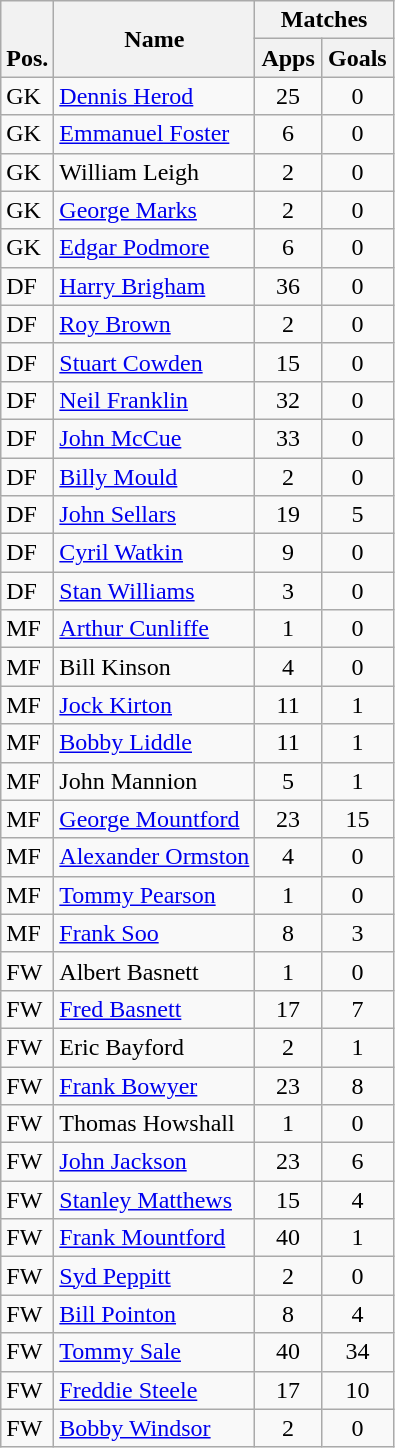<table class="wikitable" style="text-align:center">
<tr>
<th rowspan="2" valign="bottom">Pos.</th>
<th rowspan="2">Name</th>
<th colspan="2" width="85">Matches</th>
</tr>
<tr>
<th>Apps</th>
<th>Goals</th>
</tr>
<tr>
<td align="left">GK</td>
<td align="left"> <a href='#'>Dennis Herod</a></td>
<td>25</td>
<td>0</td>
</tr>
<tr>
<td align="left">GK</td>
<td align="left"> <a href='#'>Emmanuel Foster</a></td>
<td>6</td>
<td>0</td>
</tr>
<tr>
<td align="left">GK</td>
<td align="left"> William Leigh</td>
<td>2</td>
<td>0</td>
</tr>
<tr>
<td align="left">GK</td>
<td align="left"> <a href='#'>George Marks</a></td>
<td>2</td>
<td>0</td>
</tr>
<tr>
<td align="left">GK</td>
<td align="left"> <a href='#'>Edgar Podmore</a></td>
<td>6</td>
<td>0</td>
</tr>
<tr>
<td align="left">DF</td>
<td align="left"> <a href='#'>Harry Brigham</a></td>
<td>36</td>
<td>0</td>
</tr>
<tr>
<td align="left">DF</td>
<td align="left"> <a href='#'>Roy Brown</a></td>
<td>2</td>
<td>0</td>
</tr>
<tr>
<td align="left">DF</td>
<td align="left"> <a href='#'>Stuart Cowden</a></td>
<td>15</td>
<td>0</td>
</tr>
<tr>
<td align="left">DF</td>
<td align="left"> <a href='#'>Neil Franklin</a></td>
<td>32</td>
<td>0</td>
</tr>
<tr>
<td align="left">DF</td>
<td align="left"> <a href='#'>John McCue</a></td>
<td>33</td>
<td>0</td>
</tr>
<tr>
<td align="left">DF</td>
<td align="left"> <a href='#'>Billy Mould</a></td>
<td>2</td>
<td>0</td>
</tr>
<tr>
<td align="left">DF</td>
<td align="left"> <a href='#'>John Sellars</a></td>
<td>19</td>
<td>5</td>
</tr>
<tr>
<td align="left">DF</td>
<td align="left"> <a href='#'>Cyril Watkin</a></td>
<td>9</td>
<td>0</td>
</tr>
<tr>
<td align="left">DF</td>
<td align="left"> <a href='#'>Stan Williams</a></td>
<td>3</td>
<td>0</td>
</tr>
<tr>
<td align="left">MF</td>
<td align="left"> <a href='#'>Arthur Cunliffe</a></td>
<td>1</td>
<td>0</td>
</tr>
<tr>
<td align="left">MF</td>
<td align="left"> Bill Kinson</td>
<td>4</td>
<td>0</td>
</tr>
<tr>
<td align="left">MF</td>
<td align="left"> <a href='#'>Jock Kirton</a></td>
<td>11</td>
<td>1</td>
</tr>
<tr>
<td align="left">MF</td>
<td align="left"> <a href='#'>Bobby Liddle</a></td>
<td>11</td>
<td>1</td>
</tr>
<tr>
<td align="left">MF</td>
<td align="left"> John Mannion</td>
<td>5</td>
<td>1</td>
</tr>
<tr>
<td align="left">MF</td>
<td align="left"> <a href='#'>George Mountford</a></td>
<td>23</td>
<td>15</td>
</tr>
<tr>
<td align="left">MF</td>
<td align="left"> <a href='#'>Alexander Ormston</a></td>
<td>4</td>
<td>0</td>
</tr>
<tr>
<td align="left">MF</td>
<td align="left"> <a href='#'>Tommy Pearson</a></td>
<td>1</td>
<td>0</td>
</tr>
<tr>
<td align="left">MF</td>
<td align="left"> <a href='#'>Frank Soo</a></td>
<td>8</td>
<td>3</td>
</tr>
<tr>
<td align="left">FW</td>
<td align="left"> Albert Basnett</td>
<td>1</td>
<td>0</td>
</tr>
<tr>
<td align="left">FW</td>
<td align="left"> <a href='#'>Fred Basnett</a></td>
<td>17</td>
<td>7</td>
</tr>
<tr>
<td align="left">FW</td>
<td align="left"> Eric Bayford</td>
<td>2</td>
<td>1</td>
</tr>
<tr>
<td align="left">FW</td>
<td align="left"> <a href='#'>Frank Bowyer</a></td>
<td>23</td>
<td>8</td>
</tr>
<tr>
<td align="left">FW</td>
<td align="left"> Thomas Howshall</td>
<td>1</td>
<td>0</td>
</tr>
<tr>
<td align="left">FW</td>
<td align="left"> <a href='#'>John Jackson</a></td>
<td>23</td>
<td>6</td>
</tr>
<tr>
<td align="left">FW</td>
<td align="left"> <a href='#'>Stanley Matthews</a></td>
<td>15</td>
<td>4</td>
</tr>
<tr>
<td align="left">FW</td>
<td align="left"> <a href='#'>Frank Mountford</a></td>
<td>40</td>
<td>1</td>
</tr>
<tr>
<td align="left">FW</td>
<td align="left"> <a href='#'>Syd Peppitt</a></td>
<td>2</td>
<td>0</td>
</tr>
<tr>
<td align="left">FW</td>
<td align="left"> <a href='#'>Bill Pointon</a></td>
<td>8</td>
<td>4</td>
</tr>
<tr>
<td align="left">FW</td>
<td align="left"> <a href='#'>Tommy Sale</a></td>
<td>40</td>
<td>34</td>
</tr>
<tr>
<td align="left">FW</td>
<td align="left"> <a href='#'>Freddie Steele</a></td>
<td>17</td>
<td>10</td>
</tr>
<tr>
<td align="left">FW</td>
<td align="left"> <a href='#'>Bobby Windsor</a></td>
<td>2</td>
<td>0</td>
</tr>
</table>
